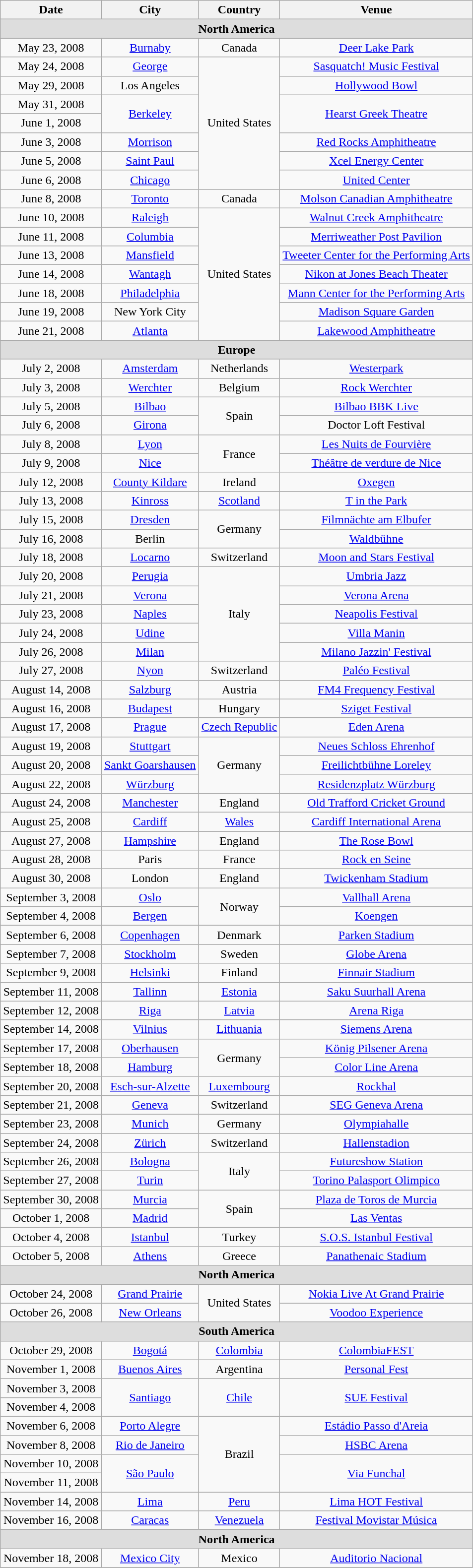<table class="wikitable" style="text-align:center;">
<tr>
<th>Date</th>
<th>City</th>
<th>Country</th>
<th>Venue</th>
</tr>
<tr>
<td colspan=7 style="background:#ddd;"><strong>North America</strong></td>
</tr>
<tr>
<td>May 23, 2008</td>
<td><a href='#'>Burnaby</a></td>
<td>Canada</td>
<td><a href='#'>Deer Lake Park</a></td>
</tr>
<tr>
<td>May 24, 2008</td>
<td><a href='#'>George</a></td>
<td rowspan="7">United States</td>
<td><a href='#'>Sasquatch! Music Festival</a></td>
</tr>
<tr>
<td>May 29, 2008</td>
<td>Los Angeles</td>
<td><a href='#'>Hollywood Bowl</a></td>
</tr>
<tr>
<td>May 31, 2008</td>
<td rowspan="2"><a href='#'>Berkeley</a></td>
<td rowspan="2"><a href='#'>Hearst Greek Theatre</a></td>
</tr>
<tr>
<td>June 1, 2008</td>
</tr>
<tr>
<td>June 3, 2008</td>
<td><a href='#'>Morrison</a></td>
<td><a href='#'>Red Rocks Amphitheatre</a></td>
</tr>
<tr>
<td>June 5, 2008</td>
<td><a href='#'>Saint Paul</a></td>
<td><a href='#'>Xcel Energy Center</a></td>
</tr>
<tr>
<td>June 6, 2008</td>
<td><a href='#'>Chicago</a></td>
<td><a href='#'>United Center</a></td>
</tr>
<tr>
<td>June 8, 2008</td>
<td><a href='#'>Toronto</a></td>
<td>Canada</td>
<td><a href='#'>Molson Canadian Amphitheatre</a></td>
</tr>
<tr>
<td>June 10, 2008</td>
<td><a href='#'>Raleigh</a></td>
<td rowspan="7">United States</td>
<td><a href='#'>Walnut Creek Amphitheatre</a></td>
</tr>
<tr>
<td>June 11, 2008</td>
<td><a href='#'>Columbia</a></td>
<td><a href='#'>Merriweather Post Pavilion</a></td>
</tr>
<tr>
<td>June 13, 2008</td>
<td><a href='#'>Mansfield</a></td>
<td><a href='#'>Tweeter Center for the Performing Arts</a></td>
</tr>
<tr>
<td>June 14, 2008</td>
<td><a href='#'>Wantagh</a></td>
<td><a href='#'>Nikon at Jones Beach Theater</a></td>
</tr>
<tr>
<td>June 18, 2008</td>
<td><a href='#'>Philadelphia</a></td>
<td><a href='#'>Mann Center for the Performing Arts</a></td>
</tr>
<tr>
<td>June 19, 2008</td>
<td>New York City</td>
<td><a href='#'>Madison Square Garden</a></td>
</tr>
<tr>
<td>June 21, 2008</td>
<td><a href='#'>Atlanta</a></td>
<td><a href='#'>Lakewood Amphitheatre</a></td>
</tr>
<tr>
<td colspan=7 style="background:#ddd;"><strong>Europe</strong></td>
</tr>
<tr>
<td>July 2, 2008</td>
<td><a href='#'>Amsterdam</a></td>
<td>Netherlands</td>
<td><a href='#'>Westerpark</a></td>
</tr>
<tr>
<td>July 3, 2008</td>
<td><a href='#'>Werchter</a></td>
<td>Belgium</td>
<td><a href='#'>Rock Werchter</a></td>
</tr>
<tr>
<td>July 5, 2008</td>
<td><a href='#'>Bilbao</a></td>
<td rowspan="2">Spain</td>
<td><a href='#'>Bilbao BBK Live</a></td>
</tr>
<tr>
<td>July 6, 2008</td>
<td><a href='#'>Girona</a></td>
<td>Doctor Loft Festival</td>
</tr>
<tr>
<td>July 8, 2008</td>
<td><a href='#'>Lyon</a></td>
<td rowspan="2">France</td>
<td><a href='#'>Les Nuits de Fourvière</a></td>
</tr>
<tr>
<td>July 9, 2008</td>
<td><a href='#'>Nice</a></td>
<td><a href='#'>Théâtre de verdure de Nice</a></td>
</tr>
<tr>
<td>July 12, 2008</td>
<td><a href='#'>County Kildare</a></td>
<td>Ireland</td>
<td><a href='#'>Oxegen</a></td>
</tr>
<tr>
<td>July 13, 2008</td>
<td><a href='#'>Kinross</a></td>
<td><a href='#'>Scotland</a></td>
<td><a href='#'>T in the Park</a></td>
</tr>
<tr>
<td>July 15, 2008</td>
<td><a href='#'>Dresden</a></td>
<td rowspan="2">Germany</td>
<td><a href='#'>Filmnächte am Elbufer</a></td>
</tr>
<tr>
<td>July 16, 2008</td>
<td>Berlin</td>
<td><a href='#'>Waldbühne</a></td>
</tr>
<tr>
<td>July 18, 2008</td>
<td><a href='#'>Locarno</a></td>
<td>Switzerland</td>
<td><a href='#'>Moon and Stars Festival</a></td>
</tr>
<tr>
<td>July 20, 2008</td>
<td><a href='#'>Perugia</a></td>
<td rowspan="5">Italy</td>
<td><a href='#'>Umbria Jazz</a></td>
</tr>
<tr>
<td>July 21, 2008</td>
<td><a href='#'>Verona</a></td>
<td><a href='#'>Verona Arena</a></td>
</tr>
<tr>
<td>July 23, 2008</td>
<td><a href='#'>Naples</a></td>
<td><a href='#'>Neapolis Festival</a></td>
</tr>
<tr>
<td>July 24, 2008</td>
<td><a href='#'>Udine</a></td>
<td><a href='#'>Villa Manin</a></td>
</tr>
<tr>
<td>July 26, 2008</td>
<td><a href='#'>Milan</a></td>
<td><a href='#'>Milano Jazzin' Festival</a></td>
</tr>
<tr>
<td>July 27, 2008</td>
<td><a href='#'>Nyon</a></td>
<td>Switzerland</td>
<td><a href='#'>Paléo Festival</a></td>
</tr>
<tr>
<td>August 14, 2008</td>
<td><a href='#'>Salzburg</a></td>
<td>Austria</td>
<td><a href='#'>FM4 Frequency Festival</a></td>
</tr>
<tr>
<td>August 16, 2008</td>
<td><a href='#'>Budapest</a></td>
<td>Hungary</td>
<td><a href='#'>Sziget Festival</a></td>
</tr>
<tr>
<td>August 17, 2008</td>
<td><a href='#'>Prague</a></td>
<td><a href='#'>Czech Republic</a></td>
<td><a href='#'>Eden Arena</a></td>
</tr>
<tr>
<td>August 19, 2008</td>
<td><a href='#'>Stuttgart</a></td>
<td rowspan="3">Germany</td>
<td><a href='#'>Neues Schloss Ehrenhof</a></td>
</tr>
<tr>
<td>August 20, 2008</td>
<td><a href='#'>Sankt Goarshausen</a></td>
<td><a href='#'>Freilichtbühne Loreley</a></td>
</tr>
<tr>
<td>August 22, 2008</td>
<td><a href='#'>Würzburg</a></td>
<td><a href='#'>Residenzplatz Würzburg</a></td>
</tr>
<tr>
<td>August 24, 2008</td>
<td><a href='#'>Manchester</a></td>
<td>England</td>
<td><a href='#'>Old Trafford Cricket Ground</a></td>
</tr>
<tr>
<td>August 25, 2008</td>
<td><a href='#'>Cardiff</a></td>
<td><a href='#'>Wales</a></td>
<td><a href='#'>Cardiff International Arena</a></td>
</tr>
<tr>
<td>August 27, 2008</td>
<td><a href='#'>Hampshire</a></td>
<td>England</td>
<td><a href='#'>The Rose Bowl</a></td>
</tr>
<tr>
<td>August 28, 2008</td>
<td>Paris</td>
<td>France</td>
<td><a href='#'>Rock en Seine</a></td>
</tr>
<tr>
<td>August 30, 2008</td>
<td>London</td>
<td>England</td>
<td><a href='#'>Twickenham Stadium</a></td>
</tr>
<tr>
<td>September 3, 2008</td>
<td><a href='#'>Oslo</a></td>
<td rowspan="2">Norway</td>
<td><a href='#'>Vallhall Arena</a></td>
</tr>
<tr>
<td>September 4, 2008</td>
<td><a href='#'>Bergen</a></td>
<td><a href='#'>Koengen</a></td>
</tr>
<tr>
<td>September 6, 2008</td>
<td><a href='#'>Copenhagen</a></td>
<td>Denmark</td>
<td><a href='#'>Parken Stadium</a></td>
</tr>
<tr>
<td>September 7, 2008</td>
<td><a href='#'>Stockholm</a></td>
<td>Sweden</td>
<td><a href='#'>Globe Arena</a></td>
</tr>
<tr>
<td>September 9, 2008</td>
<td><a href='#'>Helsinki</a></td>
<td>Finland</td>
<td><a href='#'>Finnair Stadium</a></td>
</tr>
<tr>
<td>September 11, 2008</td>
<td><a href='#'>Tallinn</a></td>
<td><a href='#'>Estonia</a></td>
<td><a href='#'>Saku Suurhall Arena</a></td>
</tr>
<tr>
<td>September 12, 2008</td>
<td><a href='#'>Riga</a></td>
<td><a href='#'>Latvia</a></td>
<td><a href='#'>Arena Riga</a></td>
</tr>
<tr>
<td>September 14, 2008</td>
<td><a href='#'>Vilnius</a></td>
<td><a href='#'>Lithuania</a></td>
<td><a href='#'>Siemens Arena</a></td>
</tr>
<tr>
<td>September 17, 2008</td>
<td><a href='#'>Oberhausen</a></td>
<td rowspan="2">Germany</td>
<td><a href='#'>König Pilsener Arena</a></td>
</tr>
<tr>
<td>September 18, 2008</td>
<td><a href='#'>Hamburg</a></td>
<td><a href='#'>Color Line Arena</a></td>
</tr>
<tr>
<td>September 20, 2008</td>
<td><a href='#'>Esch-sur-Alzette</a></td>
<td><a href='#'>Luxembourg</a></td>
<td><a href='#'>Rockhal</a></td>
</tr>
<tr>
<td>September 21, 2008</td>
<td><a href='#'>Geneva</a></td>
<td>Switzerland</td>
<td><a href='#'>SEG Geneva Arena</a></td>
</tr>
<tr>
<td>September 23, 2008</td>
<td><a href='#'>Munich</a></td>
<td>Germany</td>
<td><a href='#'>Olympiahalle</a></td>
</tr>
<tr>
<td>September 24, 2008</td>
<td><a href='#'>Zürich</a></td>
<td>Switzerland</td>
<td><a href='#'>Hallenstadion</a></td>
</tr>
<tr>
<td>September 26, 2008</td>
<td><a href='#'>Bologna</a></td>
<td rowspan="2">Italy</td>
<td><a href='#'>Futureshow Station</a></td>
</tr>
<tr>
<td>September 27, 2008</td>
<td><a href='#'>Turin</a></td>
<td><a href='#'>Torino Palasport Olimpico</a></td>
</tr>
<tr>
<td>September 30, 2008</td>
<td><a href='#'>Murcia</a></td>
<td rowspan="2">Spain</td>
<td><a href='#'>Plaza de Toros de Murcia</a></td>
</tr>
<tr>
<td>October 1, 2008</td>
<td><a href='#'>Madrid</a></td>
<td><a href='#'>Las Ventas</a></td>
</tr>
<tr>
<td>October 4, 2008</td>
<td><a href='#'>Istanbul</a></td>
<td>Turkey</td>
<td><a href='#'>S.O.S. Istanbul Festival</a></td>
</tr>
<tr>
<td>October 5, 2008</td>
<td><a href='#'>Athens</a></td>
<td>Greece</td>
<td><a href='#'>Panathenaic Stadium</a></td>
</tr>
<tr>
<td colspan=7 style="background:#ddd;"><strong>North America</strong></td>
</tr>
<tr>
<td>October 24, 2008</td>
<td><a href='#'>Grand Prairie</a></td>
<td rowspan="2">United States</td>
<td><a href='#'>Nokia Live At Grand Prairie</a></td>
</tr>
<tr>
<td>October 26, 2008</td>
<td><a href='#'>New Orleans</a></td>
<td><a href='#'>Voodoo Experience</a></td>
</tr>
<tr>
<td colspan=7 style="background:#ddd;"><strong>South America</strong></td>
</tr>
<tr>
<td>October 29, 2008</td>
<td><a href='#'>Bogotá</a></td>
<td><a href='#'>Colombia</a></td>
<td><a href='#'>ColombiaFEST</a></td>
</tr>
<tr>
<td>November 1, 2008</td>
<td><a href='#'>Buenos Aires</a></td>
<td>Argentina</td>
<td><a href='#'>Personal Fest</a></td>
</tr>
<tr>
<td>November 3, 2008</td>
<td rowspan="2"><a href='#'>Santiago</a></td>
<td rowspan="2"><a href='#'>Chile</a></td>
<td rowspan="2"><a href='#'>SUE Festival</a></td>
</tr>
<tr>
<td>November 4, 2008</td>
</tr>
<tr>
<td>November 6, 2008</td>
<td><a href='#'>Porto Alegre</a></td>
<td rowspan="4">Brazil</td>
<td><a href='#'>Estádio Passo d'Areia</a></td>
</tr>
<tr>
<td>November 8, 2008</td>
<td><a href='#'>Rio de Janeiro</a></td>
<td><a href='#'>HSBC Arena</a></td>
</tr>
<tr>
<td>November 10, 2008</td>
<td rowspan="2"><a href='#'>São Paulo</a></td>
<td rowspan="2"><a href='#'>Via Funchal</a></td>
</tr>
<tr>
<td>November 11, 2008</td>
</tr>
<tr>
<td>November 14, 2008</td>
<td><a href='#'>Lima</a></td>
<td><a href='#'>Peru</a></td>
<td><a href='#'>Lima HOT Festival</a></td>
</tr>
<tr>
<td>November 16, 2008</td>
<td><a href='#'>Caracas</a></td>
<td><a href='#'>Venezuela</a></td>
<td><a href='#'>Festival Movistar Música</a></td>
</tr>
<tr>
<td colspan=7 style="background:#ddd;"><strong>North America</strong></td>
</tr>
<tr>
<td>November 18, 2008</td>
<td><a href='#'>Mexico City</a></td>
<td>Mexico</td>
<td><a href='#'>Auditorio Nacional</a></td>
</tr>
<tr>
</tr>
</table>
